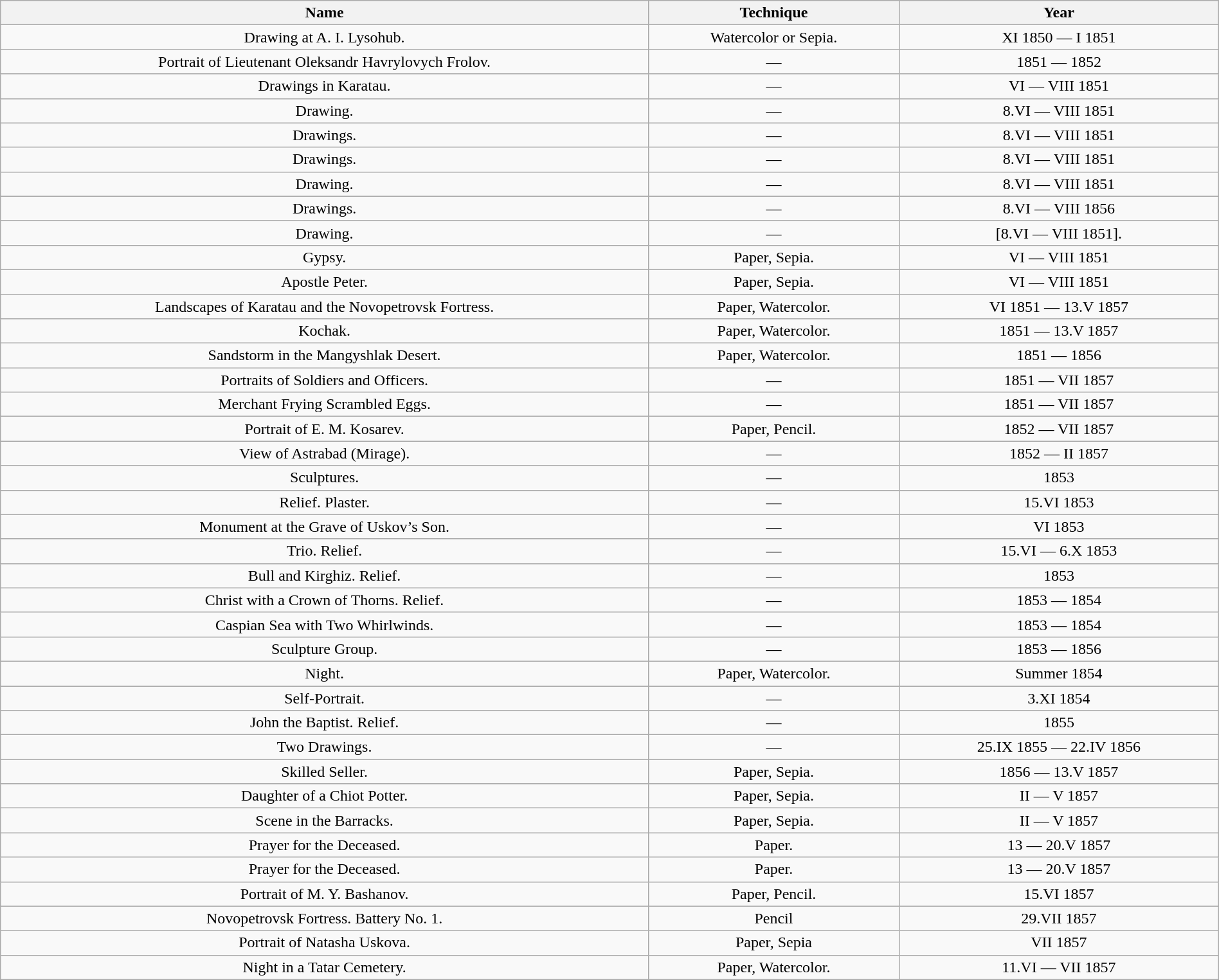<table class="wikitable sortable" style="width:100%; text-align:center;">
<tr>
<th>Name</th>
<th style="min-width:6em;">Technique</th>
<th class="unsortable">Year</th>
</tr>
<tr>
<td>Drawing at A. I. Lysohub.</td>
<td>Watercolor or Sepia.</td>
<td>XI 1850 — I 1851</td>
</tr>
<tr>
<td>Portrait of Lieutenant Oleksandr Havrylovych Frolov.</td>
<td>—</td>
<td>1851 — 1852</td>
</tr>
<tr>
<td>Drawings in Karatau.</td>
<td>—</td>
<td>VI — VIII 1851</td>
</tr>
<tr>
<td>Drawing.</td>
<td>—</td>
<td>8.VI — VIII 1851</td>
</tr>
<tr>
<td>Drawings.</td>
<td>—</td>
<td>8.VI — VIII 1851</td>
</tr>
<tr>
<td>Drawings.</td>
<td>—</td>
<td>8.VI — VIII 1851</td>
</tr>
<tr>
<td>Drawing.</td>
<td>—</td>
<td>8.VI — VIII 1851</td>
</tr>
<tr>
<td>Drawings.</td>
<td>—</td>
<td>8.VI — VIII 1856</td>
</tr>
<tr>
<td>Drawing.</td>
<td>—</td>
<td>[8.VI — VIII 1851].</td>
</tr>
<tr>
<td>Gypsy.</td>
<td>Paper, Sepia.</td>
<td>VI — VIII 1851</td>
</tr>
<tr>
<td>Apostle Peter.</td>
<td>Paper, Sepia.</td>
<td>VI — VIII 1851</td>
</tr>
<tr>
<td>Landscapes of Karatau and the Novopetrovsk Fortress.</td>
<td>Paper, Watercolor.</td>
<td>VI 1851 — 13.V 1857</td>
</tr>
<tr>
<td>Kochak.</td>
<td>Paper, Watercolor.</td>
<td>1851 — 13.V 1857</td>
</tr>
<tr>
<td>Sandstorm in the Mangyshlak Desert.</td>
<td>Paper, Watercolor.</td>
<td>1851 — 1856</td>
</tr>
<tr>
<td>Portraits of Soldiers and Officers.</td>
<td>—</td>
<td>1851 — VII 1857</td>
</tr>
<tr>
<td>Merchant Frying Scrambled Eggs.</td>
<td>—</td>
<td>1851 — VII 1857</td>
</tr>
<tr>
<td>Portrait of E. M. Kosarev.</td>
<td>Paper, Pencil.</td>
<td>1852 — VII 1857</td>
</tr>
<tr>
<td>View of Astrabad (Mirage).</td>
<td>—</td>
<td>1852 — II 1857</td>
</tr>
<tr>
<td>Sculptures.</td>
<td>—</td>
<td>1853</td>
</tr>
<tr>
<td>Relief. Plaster.</td>
<td>—</td>
<td>15.VI 1853</td>
</tr>
<tr>
<td>Monument at the Grave of Uskov’s Son.</td>
<td>—</td>
<td>VI 1853</td>
</tr>
<tr>
<td>Trio. Relief.</td>
<td>—</td>
<td>15.VI — 6.X 1853</td>
</tr>
<tr>
<td>Bull and Kirghiz. Relief.</td>
<td>—</td>
<td>1853</td>
</tr>
<tr>
<td>Christ with a Crown of Thorns. Relief.</td>
<td>—</td>
<td>1853 — 1854</td>
</tr>
<tr>
<td>Caspian Sea with Two Whirlwinds.</td>
<td>—</td>
<td>1853 — 1854</td>
</tr>
<tr>
<td>Sculpture Group.</td>
<td>—</td>
<td>1853 — 1856</td>
</tr>
<tr>
<td>Night.</td>
<td>Paper, Watercolor.</td>
<td>Summer 1854</td>
</tr>
<tr>
<td>Self-Portrait.</td>
<td>—</td>
<td>3.XI 1854</td>
</tr>
<tr>
<td>John the Baptist. Relief.</td>
<td>—</td>
<td>1855</td>
</tr>
<tr>
<td>Two Drawings.</td>
<td>—</td>
<td>25.IX 1855 — 22.IV 1856</td>
</tr>
<tr>
<td>Skilled Seller.</td>
<td>Paper, Sepia.</td>
<td>1856 — 13.V 1857</td>
</tr>
<tr>
<td>Daughter of a Chiot Potter.</td>
<td>Paper, Sepia.</td>
<td>II — V 1857</td>
</tr>
<tr>
<td>Scene in the Barracks.</td>
<td>Paper, Sepia.</td>
<td>II — V 1857</td>
</tr>
<tr>
<td>Prayer for the Deceased.</td>
<td>Paper.</td>
<td>13 — 20.V 1857</td>
</tr>
<tr>
<td>Prayer for the Deceased.</td>
<td>Paper.</td>
<td>13 — 20.V 1857</td>
</tr>
<tr>
<td>Portrait of M. Y. Bashanov.</td>
<td>Paper, Pencil.</td>
<td>15.VI 1857</td>
</tr>
<tr>
<td>Novopetrovsk Fortress. Battery No. 1.</td>
<td>Pencil</td>
<td>29.VII 1857</td>
</tr>
<tr>
<td>Portrait of Natasha Uskova.</td>
<td>Paper, Sepia</td>
<td>VII 1857</td>
</tr>
<tr>
<td>Night in a Tatar Cemetery.</td>
<td>Paper, Watercolor.</td>
<td>11.VI — VII 1857</td>
</tr>
</table>
